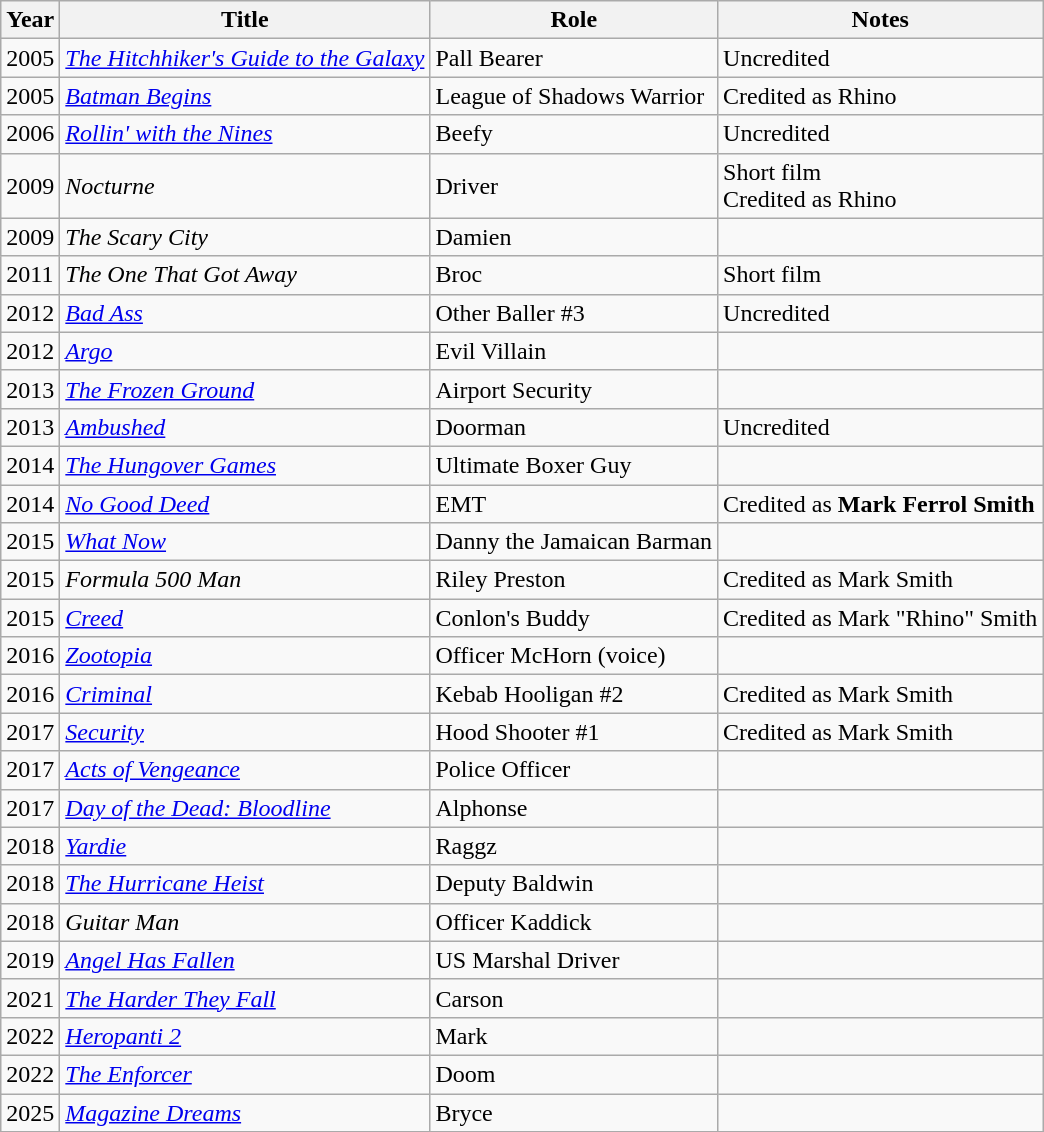<table class="wikitable sortable">
<tr>
<th>Year</th>
<th>Title</th>
<th>Role</th>
<th>Notes</th>
</tr>
<tr>
<td>2005</td>
<td><em><a href='#'>The Hitchhiker's Guide to the Galaxy</a></em></td>
<td>Pall Bearer</td>
<td>Uncredited</td>
</tr>
<tr>
<td>2005</td>
<td><em><a href='#'>Batman Begins</a></em></td>
<td>League of Shadows Warrior</td>
<td>Credited as Rhino</td>
</tr>
<tr>
<td>2006</td>
<td><em><a href='#'>Rollin' with the Nines</a></em></td>
<td>Beefy</td>
<td>Uncredited</td>
</tr>
<tr>
<td>2009</td>
<td><em>Nocturne</em></td>
<td>Driver</td>
<td>Short film<br>Credited as Rhino</td>
</tr>
<tr>
<td>2009</td>
<td><em>The Scary City</em></td>
<td>Damien</td>
<td></td>
</tr>
<tr>
<td>2011</td>
<td><em>The One That Got Away</em></td>
<td>Broc</td>
<td>Short film</td>
</tr>
<tr>
<td>2012</td>
<td><em><a href='#'>Bad Ass</a></em></td>
<td>Other Baller #3</td>
<td>Uncredited</td>
</tr>
<tr>
<td>2012</td>
<td><em><a href='#'>Argo</a></em></td>
<td>Evil Villain</td>
<td></td>
</tr>
<tr>
<td>2013</td>
<td><em><a href='#'>The Frozen Ground</a></em></td>
<td>Airport Security</td>
<td></td>
</tr>
<tr>
<td>2013</td>
<td><em><a href='#'>Ambushed</a></em></td>
<td>Doorman</td>
<td>Uncredited</td>
</tr>
<tr>
<td>2014</td>
<td><em><a href='#'>The Hungover Games</a></em></td>
<td>Ultimate Boxer Guy</td>
<td></td>
</tr>
<tr>
<td>2014</td>
<td><em><a href='#'>No Good Deed</a></em></td>
<td>EMT</td>
<td>Credited as <strong>Mark Ferrol Smith</strong></td>
</tr>
<tr>
<td>2015</td>
<td><em><a href='#'>What Now</a></em></td>
<td>Danny the Jamaican Barman</td>
<td></td>
</tr>
<tr>
<td>2015</td>
<td><em>Formula 500 Man</em></td>
<td>Riley Preston</td>
<td>Credited as Mark Smith</td>
</tr>
<tr>
<td>2015</td>
<td><em><a href='#'>Creed</a></em></td>
<td>Conlon's Buddy</td>
<td>Credited as Mark "Rhino" Smith</td>
</tr>
<tr>
<td>2016</td>
<td><em><a href='#'>Zootopia</a></em></td>
<td>Officer McHorn (voice)</td>
<td></td>
</tr>
<tr>
<td>2016</td>
<td><em><a href='#'>Criminal</a></em></td>
<td>Kebab Hooligan #2</td>
<td>Credited as Mark Smith</td>
</tr>
<tr>
<td>2017</td>
<td><em><a href='#'>Security</a></em></td>
<td>Hood Shooter #1</td>
<td>Credited as Mark Smith</td>
</tr>
<tr>
<td>2017</td>
<td><em><a href='#'>Acts of Vengeance</a></em></td>
<td>Police Officer</td>
<td></td>
</tr>
<tr>
<td>2017</td>
<td><em><a href='#'>Day of the Dead: Bloodline</a></em></td>
<td>Alphonse</td>
<td></td>
</tr>
<tr>
<td>2018</td>
<td><em><a href='#'>Yardie</a></em></td>
<td>Raggz</td>
<td></td>
</tr>
<tr>
<td>2018</td>
<td><em><a href='#'>The Hurricane Heist</a></em></td>
<td>Deputy Baldwin</td>
<td></td>
</tr>
<tr>
<td>2018</td>
<td><em>Guitar Man</em></td>
<td>Officer Kaddick</td>
<td></td>
</tr>
<tr>
<td>2019</td>
<td><em><a href='#'>Angel Has Fallen</a></em></td>
<td>US Marshal Driver</td>
<td></td>
</tr>
<tr>
<td>2021</td>
<td><em><a href='#'>The Harder They Fall</a></em></td>
<td>Carson</td>
<td></td>
</tr>
<tr>
<td>2022</td>
<td><em><a href='#'>Heropanti 2</a></em></td>
<td>Mark</td>
<td></td>
</tr>
<tr>
<td>2022</td>
<td><em><a href='#'>The Enforcer</a></em></td>
<td>Doom</td>
<td></td>
</tr>
<tr>
<td>2025</td>
<td><em><a href='#'>Magazine Dreams</a></em></td>
<td>Bryce</td>
<td></td>
</tr>
<tr>
</tr>
</table>
